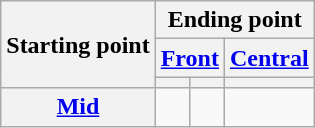<table class="wikitable">
<tr>
<th rowspan=3>Starting point</th>
<th colspan=3>Ending point</th>
</tr>
<tr>
<th colspan=2><a href='#'>Front</a></th>
<th><a href='#'>Central</a></th>
</tr>
<tr>
<th></th>
<th></th>
<th></th>
</tr>
<tr align=center>
<th><a href='#'>Mid</a></th>
<td></td>
<td></td>
<td></td>
</tr>
</table>
